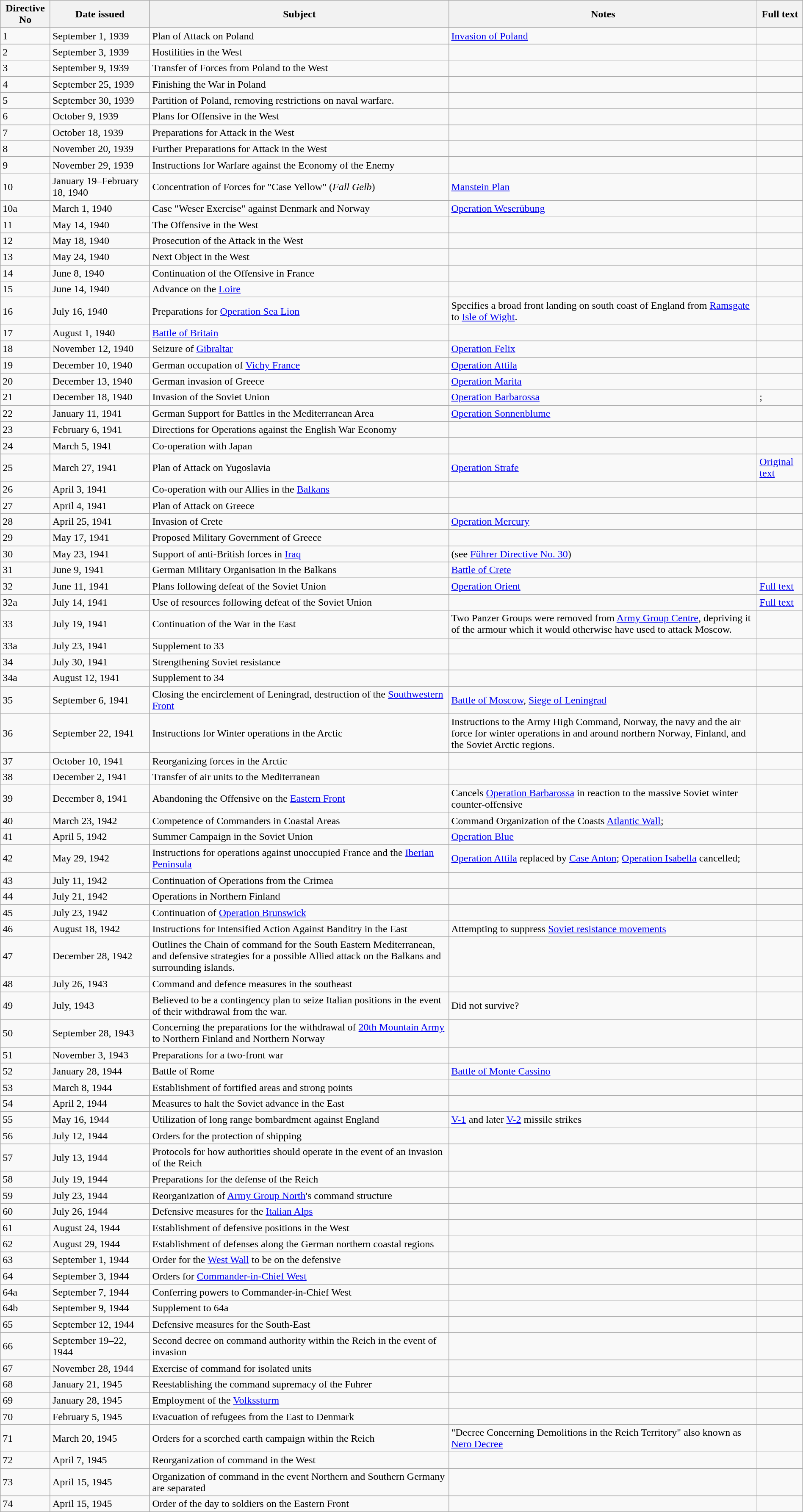<table class="sortable wikitable" style="width:100%;">
<tr>
<th>Directive No</th>
<th>Date issued</th>
<th>Subject</th>
<th>Notes</th>
<th>Full text</th>
</tr>
<tr>
<td>1</td>
<td>September 1, 1939</td>
<td>Plan of Attack on Poland</td>
<td><a href='#'>Invasion of Poland</a></td>
<td></td>
</tr>
<tr>
<td>2</td>
<td>September 3, 1939</td>
<td>Hostilities in the West</td>
<td></td>
<td></td>
</tr>
<tr>
<td>3</td>
<td>September 9, 1939</td>
<td>Transfer of Forces from Poland to the West</td>
<td></td>
<td></td>
</tr>
<tr>
<td>4</td>
<td>September 25, 1939</td>
<td>Finishing the War in Poland</td>
<td></td>
<td></td>
</tr>
<tr>
<td>5</td>
<td>September 30, 1939</td>
<td>Partition of Poland, removing restrictions on naval warfare.</td>
<td></td>
<td></td>
</tr>
<tr>
<td>6</td>
<td>October 9, 1939</td>
<td>Plans for Offensive in the West</td>
<td></td>
<td></td>
</tr>
<tr>
<td>7</td>
<td>October 18, 1939</td>
<td>Preparations for Attack in the West</td>
<td></td>
<td></td>
</tr>
<tr>
<td>8</td>
<td>November 20, 1939</td>
<td>Further Preparations for Attack in the West</td>
<td></td>
<td></td>
</tr>
<tr>
<td>9</td>
<td>November 29, 1939</td>
<td>Instructions for Warfare against the Economy of the Enemy</td>
<td></td>
<td></td>
</tr>
<tr>
<td>10</td>
<td>January 19–February 18, 1940</td>
<td>Concentration of Forces for "Case Yellow" (<em>Fall Gelb</em>)</td>
<td><a href='#'>Manstein Plan</a></td>
<td></td>
</tr>
<tr>
<td>10a</td>
<td>March 1, 1940</td>
<td>Case "Weser Exercise" against Denmark and Norway</td>
<td><a href='#'>Operation Weserübung</a></td>
<td></td>
</tr>
<tr>
<td>11</td>
<td>May 14, 1940</td>
<td>The Offensive in the West</td>
<td></td>
<td></td>
</tr>
<tr>
<td>12</td>
<td>May 18, 1940</td>
<td>Prosecution of the Attack in the West</td>
<td></td>
<td></td>
</tr>
<tr>
<td>13</td>
<td>May 24, 1940</td>
<td>Next Object in the West</td>
<td></td>
<td></td>
</tr>
<tr>
<td>14</td>
<td>June 8, 1940</td>
<td>Continuation of the Offensive in France</td>
<td></td>
<td></td>
</tr>
<tr>
<td>15</td>
<td>June 14, 1940</td>
<td>Advance on the <a href='#'>Loire</a></td>
<td></td>
<td></td>
</tr>
<tr>
<td>16</td>
<td>July 16, 1940</td>
<td>Preparations for <a href='#'>Operation Sea Lion</a></td>
<td>Specifies a broad front landing on south coast of England from <a href='#'>Ramsgate</a> to <a href='#'>Isle of Wight</a>.</td>
<td></td>
</tr>
<tr>
<td>17</td>
<td>August 1, 1940</td>
<td><a href='#'>Battle of Britain</a></td>
<td></td>
<td></td>
</tr>
<tr>
<td>18</td>
<td>November 12, 1940</td>
<td>Seizure of <a href='#'>Gibraltar</a></td>
<td><a href='#'>Operation Felix</a></td>
<td></td>
</tr>
<tr>
<td>19</td>
<td>December 10, 1940</td>
<td>German occupation of <a href='#'>Vichy France</a></td>
<td><a href='#'>Operation Attila</a></td>
<td></td>
</tr>
<tr>
<td>20</td>
<td>December 13, 1940</td>
<td>German invasion of Greece</td>
<td><a href='#'>Operation Marita</a></td>
<td></td>
</tr>
<tr>
<td>21</td>
<td>December 18, 1940</td>
<td>Invasion of the Soviet Union</td>
<td><a href='#'>Operation Barbarossa</a></td>
<td>; </td>
</tr>
<tr>
<td>22</td>
<td>January 11, 1941</td>
<td>German Support for Battles in the Mediterranean Area</td>
<td><a href='#'>Operation Sonnenblume</a></td>
<td></td>
</tr>
<tr>
<td>23</td>
<td>February 6, 1941</td>
<td>Directions for Operations against the English War Economy</td>
<td></td>
<td></td>
</tr>
<tr>
<td>24</td>
<td>March 5, 1941</td>
<td>Co-operation with Japan</td>
<td></td>
<td></td>
</tr>
<tr>
<td>25</td>
<td>March 27, 1941</td>
<td>Plan of Attack on Yugoslavia</td>
<td><a href='#'>Operation Strafe</a></td>
<td><a href='#'>Original text</a></td>
</tr>
<tr>
<td>26</td>
<td>April 3, 1941</td>
<td>Co-operation with our Allies in the <a href='#'>Balkans</a></td>
<td></td>
<td></td>
</tr>
<tr>
<td>27</td>
<td>April 4, 1941</td>
<td>Plan of Attack on Greece</td>
<td></td>
<td></td>
</tr>
<tr>
<td>28</td>
<td>April 25, 1941</td>
<td>Invasion of Crete</td>
<td><a href='#'>Operation Mercury</a></td>
<td></td>
</tr>
<tr>
<td>29</td>
<td>May 17, 1941</td>
<td>Proposed Military Government of Greece</td>
<td></td>
<td></td>
</tr>
<tr>
<td>30</td>
<td>May 23, 1941</td>
<td>Support of anti-British forces in <a href='#'>Iraq</a></td>
<td>(see <a href='#'>Führer Directive No. 30</a>)</td>
<td></td>
</tr>
<tr>
<td>31</td>
<td>June 9, 1941</td>
<td>German Military Organisation in the Balkans</td>
<td><a href='#'>Battle of Crete</a></td>
<td></td>
</tr>
<tr>
<td>32</td>
<td>June 11, 1941</td>
<td>Plans following defeat of the Soviet Union</td>
<td><a href='#'>Operation Orient</a></td>
<td><a href='#'>Full text</a></td>
</tr>
<tr>
<td>32a</td>
<td>July 14, 1941</td>
<td>Use of resources following defeat of the Soviet Union</td>
<td></td>
<td><a href='#'>Full text</a></td>
</tr>
<tr>
<td>33</td>
<td>July 19, 1941</td>
<td>Continuation of the War in the East</td>
<td>Two Panzer Groups were removed from <a href='#'>Army Group Centre</a>, depriving it of the armour which it would otherwise have used to attack Moscow.</td>
<td></td>
</tr>
<tr>
<td>33a</td>
<td>July 23, 1941</td>
<td>Supplement to 33</td>
<td></td>
<td></td>
</tr>
<tr>
<td>34</td>
<td>July 30, 1941</td>
<td>Strengthening Soviet resistance</td>
<td></td>
<td></td>
</tr>
<tr>
<td>34a</td>
<td>August 12, 1941</td>
<td>Supplement to 34</td>
<td></td>
<td></td>
</tr>
<tr>
<td>35</td>
<td>September 6, 1941</td>
<td>Closing the encirclement of Leningrad, destruction of the <a href='#'>Southwestern Front</a></td>
<td><a href='#'>Battle of Moscow</a>, <a href='#'>Siege of Leningrad</a></td>
<td></td>
</tr>
<tr>
<td>36</td>
<td>September 22, 1941</td>
<td>Instructions for Winter operations in the Arctic</td>
<td>Instructions to the Army High Command, Norway, the navy and the air force for winter operations in and around northern Norway, Finland, and the Soviet Arctic regions.</td>
<td></td>
</tr>
<tr>
<td>37</td>
<td>October 10, 1941</td>
<td>Reorganizing forces in the Arctic</td>
<td></td>
<td></td>
</tr>
<tr>
<td>38</td>
<td>December 2, 1941</td>
<td>Transfer of air units to the Mediterranean</td>
<td></td>
<td></td>
</tr>
<tr>
<td>39</td>
<td>December 8, 1941</td>
<td>Abandoning the Offensive on the <a href='#'>Eastern Front</a></td>
<td>Cancels <a href='#'>Operation Barbarossa</a> in reaction to the massive Soviet winter counter-offensive</td>
<td></td>
</tr>
<tr>
<td>40</td>
<td>March 23, 1942</td>
<td>Competence of Commanders in Coastal Areas</td>
<td>Command Organization of the Coasts <a href='#'>Atlantic Wall</a>;</td>
<td></td>
</tr>
<tr>
<td>41</td>
<td>April 5, 1942</td>
<td>Summer Campaign in the Soviet Union</td>
<td><a href='#'>Operation Blue</a></td>
<td></td>
</tr>
<tr>
<td>42</td>
<td>May 29, 1942</td>
<td>Instructions for operations against unoccupied France and the <a href='#'>Iberian Peninsula</a></td>
<td><a href='#'>Operation Attila</a> replaced by <a href='#'>Case Anton</a>; <a href='#'>Operation Isabella</a> cancelled;</td>
<td></td>
</tr>
<tr>
<td>43</td>
<td>July 11, 1942</td>
<td>Continuation of Operations from the Crimea</td>
<td></td>
<td></td>
</tr>
<tr>
<td>44</td>
<td>July 21, 1942</td>
<td>Operations in Northern Finland</td>
<td></td>
<td></td>
</tr>
<tr>
<td>45</td>
<td>July 23, 1942</td>
<td>Continuation of <a href='#'>Operation Brunswick</a></td>
<td></td>
<td></td>
</tr>
<tr>
<td>46</td>
<td>August 18, 1942</td>
<td>Instructions for Intensified Action Against Banditry in the East</td>
<td>Attempting to suppress <a href='#'>Soviet resistance movements</a></td>
<td></td>
</tr>
<tr>
<td>47</td>
<td>December 28, 1942</td>
<td>Outlines the Chain of command for the South Eastern Mediterranean, and defensive strategies for a possible Allied attack on the Balkans and surrounding islands.</td>
<td></td>
<td></td>
</tr>
<tr>
<td>48</td>
<td>July 26, 1943</td>
<td>Command and defence measures in the southeast</td>
<td></td>
<td></td>
</tr>
<tr>
<td>49</td>
<td>July, 1943</td>
<td>Believed to be a contingency plan to seize Italian positions in the event of their withdrawal from the war.</td>
<td>Did not survive?</td>
<td></td>
</tr>
<tr>
<td>50</td>
<td>September 28, 1943</td>
<td>Concerning the preparations for the withdrawal of <a href='#'>20th Mountain Army</a> to Northern Finland and Northern Norway</td>
<td></td>
<td></td>
</tr>
<tr>
<td>51</td>
<td>November 3, 1943</td>
<td>Preparations for a two-front war</td>
<td></td>
<td></td>
</tr>
<tr>
<td>52</td>
<td>January 28, 1944</td>
<td>Battle of Rome</td>
<td><a href='#'>Battle of Monte Cassino</a></td>
<td></td>
</tr>
<tr>
<td>53</td>
<td>March 8, 1944</td>
<td>Establishment of fortified areas and strong points</td>
<td></td>
<td></td>
</tr>
<tr>
<td>54</td>
<td>April 2, 1944</td>
<td>Measures to halt the Soviet advance in the East</td>
<td></td>
<td></td>
</tr>
<tr>
<td>55</td>
<td>May 16, 1944</td>
<td>Utilization of long range bombardment against England</td>
<td><a href='#'>V-1</a> and later <a href='#'>V-2</a> missile strikes</td>
<td></td>
</tr>
<tr>
<td>56</td>
<td>July 12, 1944</td>
<td>Orders for the protection of shipping</td>
<td></td>
<td></td>
</tr>
<tr>
<td>57</td>
<td>July 13, 1944</td>
<td>Protocols for how authorities should operate in the event of an invasion of the Reich</td>
<td></td>
<td></td>
</tr>
<tr>
<td>58</td>
<td>July 19, 1944</td>
<td>Preparations for the defense of the Reich</td>
<td></td>
<td></td>
</tr>
<tr>
<td>59</td>
<td>July 23, 1944</td>
<td>Reorganization of <a href='#'>Army Group North</a>'s command structure</td>
<td></td>
<td></td>
</tr>
<tr>
<td>60</td>
<td>July 26, 1944</td>
<td>Defensive measures for the <a href='#'>Italian Alps</a></td>
<td></td>
<td></td>
</tr>
<tr>
<td>61</td>
<td>August 24, 1944</td>
<td>Establishment of defensive positions in the West</td>
<td></td>
<td></td>
</tr>
<tr>
<td>62</td>
<td>August 29, 1944</td>
<td>Establishment of defenses along the German northern coastal regions</td>
<td></td>
<td></td>
</tr>
<tr>
<td>63</td>
<td>September 1, 1944</td>
<td>Order for the <a href='#'>West Wall</a> to be on the defensive</td>
<td></td>
<td></td>
</tr>
<tr>
<td>64</td>
<td>September 3, 1944</td>
<td>Orders for <a href='#'>Commander-in-Chief West</a></td>
<td></td>
<td></td>
</tr>
<tr>
<td>64a</td>
<td>September 7, 1944</td>
<td>Conferring powers to Commander-in-Chief West</td>
<td></td>
<td></td>
</tr>
<tr>
<td>64b</td>
<td>September 9, 1944</td>
<td>Supplement to 64a</td>
<td></td>
<td></td>
</tr>
<tr>
<td>65</td>
<td>September 12, 1944</td>
<td>Defensive measures for the South-East</td>
<td></td>
<td></td>
</tr>
<tr>
<td>66</td>
<td>September 19–22, 1944</td>
<td>Second decree on command authority within the Reich in the event of invasion</td>
<td></td>
<td></td>
</tr>
<tr>
<td>67</td>
<td>November 28, 1944</td>
<td>Exercise of command for isolated units</td>
<td></td>
<td></td>
</tr>
<tr>
<td>68</td>
<td>January 21, 1945</td>
<td>Reestablishing the command supremacy of the Fuhrer</td>
<td></td>
<td></td>
</tr>
<tr>
<td>69</td>
<td>January 28, 1945</td>
<td>Employment of the <a href='#'>Volkssturm</a></td>
<td></td>
<td></td>
</tr>
<tr>
<td>70</td>
<td>February 5, 1945</td>
<td>Evacuation of refugees from the East to Denmark</td>
<td></td>
<td></td>
</tr>
<tr>
<td>71</td>
<td>March 20, 1945</td>
<td>Orders for a scorched earth campaign within the Reich</td>
<td>"Decree Concerning Demolitions in the Reich Territory" also known as <a href='#'>Nero Decree</a></td>
<td></td>
</tr>
<tr>
<td>72</td>
<td>April 7, 1945</td>
<td>Reorganization of command in the West</td>
<td></td>
<td></td>
</tr>
<tr>
<td>73</td>
<td>April 15, 1945</td>
<td>Organization of command in the event Northern and Southern Germany are separated</td>
<td></td>
<td></td>
</tr>
<tr>
<td>74</td>
<td>April 15, 1945</td>
<td>Order of the day to soldiers on the Eastern Front</td>
<td></td>
<td></td>
</tr>
</table>
